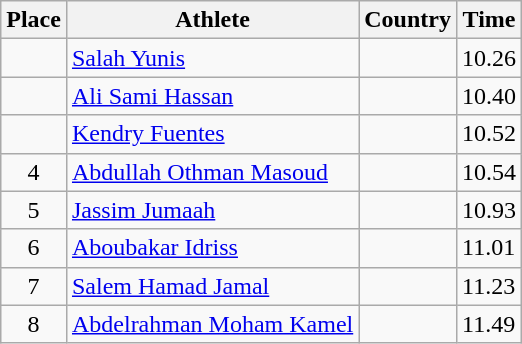<table class="wikitable mw-datatable sortable">
<tr>
<th>Place</th>
<th>Athlete</th>
<th>Country</th>
<th>Time</th>
</tr>
<tr>
<td align=center></td>
<td><a href='#'>Salah Yunis</a></td>
<td></td>
<td>10.26</td>
</tr>
<tr>
<td align=center></td>
<td><a href='#'>Ali Sami Hassan</a></td>
<td></td>
<td>10.40</td>
</tr>
<tr>
<td align=center></td>
<td><a href='#'>Kendry Fuentes</a></td>
<td></td>
<td>10.52</td>
</tr>
<tr>
<td align=center>4</td>
<td><a href='#'>Abdullah Othman Masoud</a></td>
<td></td>
<td>10.54</td>
</tr>
<tr>
<td align=center>5</td>
<td><a href='#'>Jassim Jumaah</a></td>
<td></td>
<td>10.93</td>
</tr>
<tr>
<td align=center>6</td>
<td><a href='#'>Aboubakar Idriss</a></td>
<td></td>
<td>11.01</td>
</tr>
<tr>
<td align=center>7</td>
<td><a href='#'>Salem Hamad Jamal</a></td>
<td></td>
<td>11.23</td>
</tr>
<tr>
<td align=center>8</td>
<td><a href='#'>Abdelrahman Moham Kamel</a></td>
<td></td>
<td>11.49</td>
</tr>
</table>
